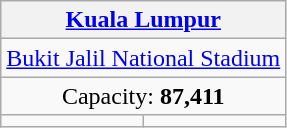<table class="wikitable" style="text-align:center">
<tr>
<th colspan=2><a href='#'>Kuala Lumpur</a></th>
</tr>
<tr>
<td colspan=2><a href='#'>Bukit Jalil National Stadium</a></td>
</tr>
<tr>
<td colspan=2>Capacity: <strong>87,411</strong></td>
</tr>
<tr>
<td></td>
<td></td>
</tr>
</table>
